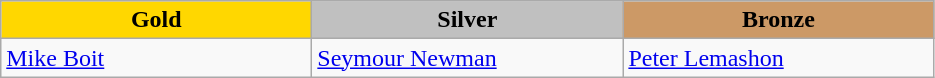<table class="wikitable" style="text-align:left">
<tr align="center">
<td width=200 bgcolor=gold><strong>Gold</strong></td>
<td width=200 bgcolor=silver><strong>Silver</strong></td>
<td width=200 bgcolor=CC9966><strong>Bronze</strong></td>
</tr>
<tr>
<td><a href='#'>Mike Boit</a><br><em></em></td>
<td><a href='#'>Seymour Newman</a><br><em></em></td>
<td><a href='#'>Peter Lemashon</a><br><em></em></td>
</tr>
</table>
